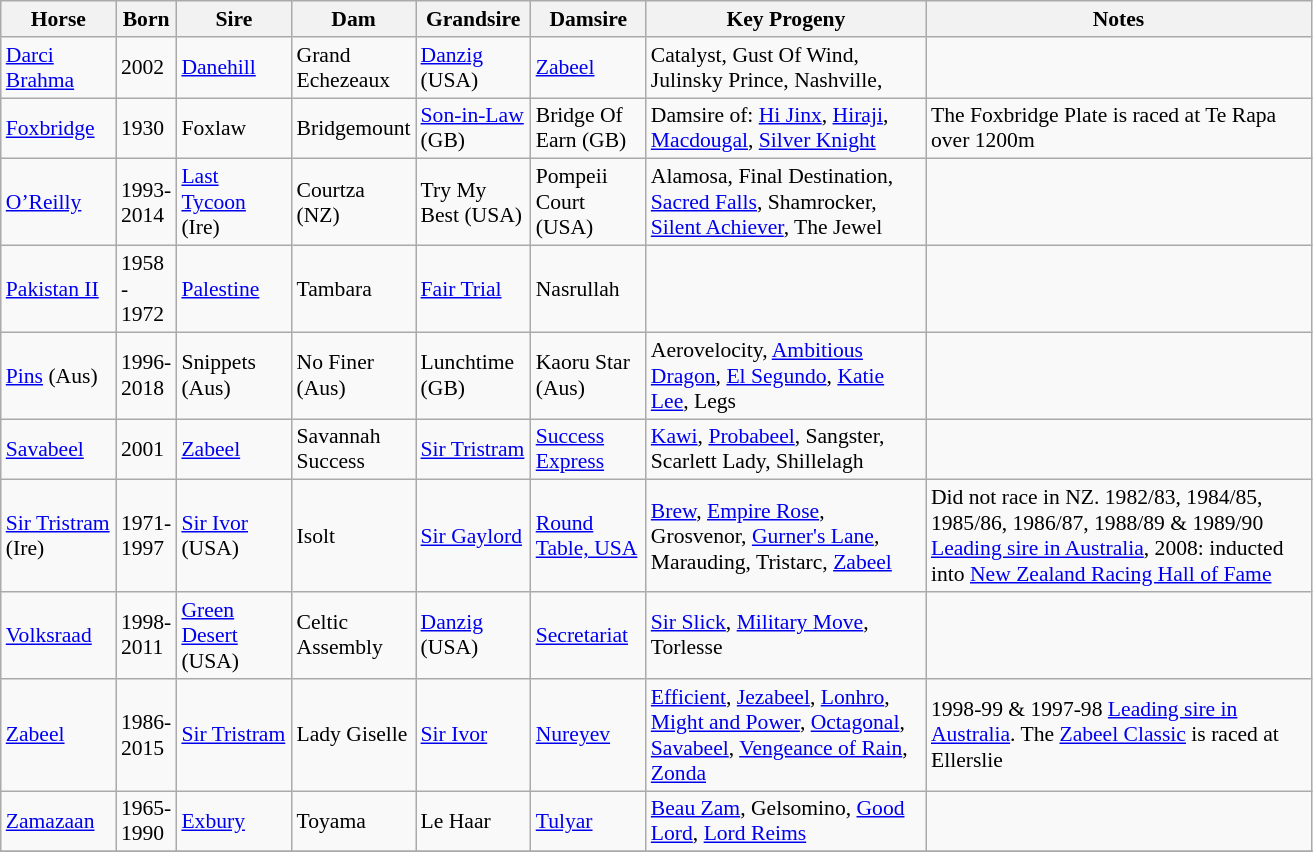<table class="wikitable sortable" style="font-size:90%">
<tr>
<th width="70px">Horse<br></th>
<th width="30px">Born<br></th>
<th width="70px">Sire<br></th>
<th width="70px">Dam<br></th>
<th width="70px">Grandsire<br></th>
<th width="70px">Damsire<br></th>
<th width="180px">Key Progeny<br></th>
<th width="250px">Notes<br></th>
</tr>
<tr>
<td><a href='#'>Darci Brahma</a></td>
<td>2002</td>
<td><a href='#'>Danehill</a></td>
<td>Grand Echezeaux</td>
<td><a href='#'>Danzig</a> (USA)</td>
<td><a href='#'>Zabeel</a></td>
<td>Catalyst, Gust Of Wind, Julinsky Prince, Nashville,</td>
<td></td>
</tr>
<tr>
<td><a href='#'>Foxbridge</a></td>
<td>1930</td>
<td>Foxlaw</td>
<td>Bridgemount</td>
<td><a href='#'>Son-in-Law</a> (GB)</td>
<td>Bridge Of Earn (GB)</td>
<td>Damsire of: <a href='#'>Hi Jinx</a>, <a href='#'>Hiraji</a>, <a href='#'>Macdougal</a>, <a href='#'>Silver Knight</a></td>
<td>The Foxbridge Plate is raced at Te Rapa over 1200m</td>
</tr>
<tr>
<td><a href='#'>O’Reilly</a></td>
<td>1993-2014</td>
<td><a href='#'>Last Tycoon</a> (Ire)</td>
<td>Courtza (NZ)</td>
<td>Try My Best (USA)</td>
<td>Pompeii Court (USA)</td>
<td>Alamosa, Final Destination, <a href='#'>Sacred Falls</a>, Shamrocker, <a href='#'>Silent Achiever</a>, The Jewel</td>
<td></td>
</tr>
<tr>
<td><a href='#'>Pakistan II</a></td>
<td>1958 - 1972</td>
<td><a href='#'>Palestine</a></td>
<td>Tambara</td>
<td><a href='#'>Fair Trial</a></td>
<td>Nasrullah</td>
<td></td>
</tr>
<tr>
<td><a href='#'>Pins</a> (Aus)</td>
<td>1996-2018</td>
<td>Snippets (Aus)</td>
<td>No Finer (Aus)</td>
<td>Lunchtime (GB)</td>
<td>Kaoru Star (Aus)</td>
<td>Aerovelocity, <a href='#'>Ambitious Dragon</a>, <a href='#'>El Segundo</a>, <a href='#'>Katie Lee</a>, Legs</td>
<td></td>
</tr>
<tr>
<td><a href='#'>Savabeel</a></td>
<td>2001</td>
<td><a href='#'>Zabeel</a></td>
<td>Savannah Success</td>
<td><a href='#'>Sir Tristram</a></td>
<td><a href='#'>Success Express</a></td>
<td><a href='#'>Kawi</a>, <a href='#'>Probabeel</a>, Sangster, Scarlett Lady, Shillelagh</td>
<td></td>
</tr>
<tr>
<td><a href='#'>Sir Tristram</a> (Ire)</td>
<td>1971-1997</td>
<td><a href='#'>Sir Ivor</a> (USA)</td>
<td>Isolt</td>
<td><a href='#'>Sir Gaylord</a></td>
<td><a href='#'>Round Table, USA</a></td>
<td><a href='#'>Brew</a>, <a href='#'>Empire Rose</a>, Grosvenor, <a href='#'>Gurner's Lane</a>, Marauding, Tristarc, <a href='#'>Zabeel</a></td>
<td>Did not race in NZ. 1982/83, 1984/85, 1985/86, 1986/87, 1988/89 & 1989/90 <a href='#'>Leading sire in Australia</a>, 2008: inducted into <a href='#'>New Zealand Racing Hall of Fame</a></td>
</tr>
<tr>
<td><a href='#'>Volksraad</a></td>
<td>1998-2011</td>
<td><a href='#'>Green Desert</a> (USA)</td>
<td>Celtic Assembly</td>
<td><a href='#'>Danzig</a> (USA)</td>
<td><a href='#'>Secretariat</a></td>
<td><a href='#'>Sir Slick</a>, <a href='#'>Military Move</a>, Torlesse</td>
<td></td>
</tr>
<tr>
<td><a href='#'>Zabeel</a></td>
<td>1986-2015</td>
<td><a href='#'>Sir Tristram</a></td>
<td>Lady Giselle</td>
<td><a href='#'>Sir Ivor</a></td>
<td><a href='#'>Nureyev</a></td>
<td><a href='#'>Efficient</a>, <a href='#'>Jezabeel</a>, <a href='#'>Lonhro</a>, <a href='#'>Might and Power</a>, <a href='#'>Octagonal</a>, <a href='#'>Savabeel</a>, <a href='#'>Vengeance of Rain</a>, <a href='#'>Zonda</a></td>
<td>1998-99 & 1997-98 <a href='#'>Leading sire in Australia</a>. The <a href='#'>Zabeel Classic</a> is raced at Ellerslie</td>
</tr>
<tr>
<td><a href='#'>Zamazaan</a></td>
<td>1965-1990</td>
<td><a href='#'>Exbury</a></td>
<td>Toyama</td>
<td>Le Haar</td>
<td><a href='#'>Tulyar</a></td>
<td><a href='#'>Beau Zam</a>, Gelsomino, <a href='#'>Good Lord</a>, <a href='#'>Lord Reims</a></td>
<td></td>
</tr>
<tr>
</tr>
</table>
